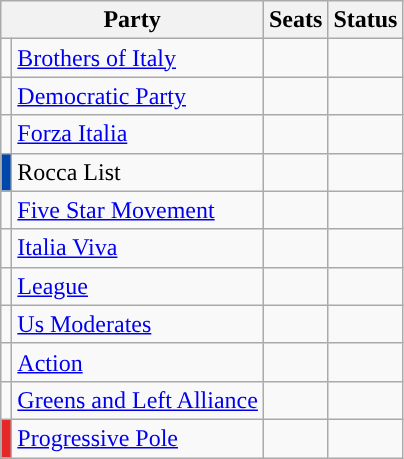<table class=wikitable>
<tr>
<th colspan=2>Party</th>
<th>Seats</th>
<th>Status</th>
</tr>
<tr>
<td style="color:inherit;background:"></td>
<td><a href='#'>Brothers of Italy</a></td>
<td></td>
<td></td>
</tr>
<tr>
<td style="color:inherit;background:"></td>
<td><a href='#'>Democratic Party</a></td>
<td></td>
<td></td>
</tr>
<tr>
<td style="color:inherit;background:"></td>
<td><a href='#'>Forza Italia</a></td>
<td></td>
<td></td>
</tr>
<tr>
<td style="color:inherit;background:#0047AB"></td>
<td>Rocca List</td>
<td></td>
<td></td>
</tr>
<tr>
<td style="color:inherit;background:"></td>
<td><a href='#'>Five Star Movement</a></td>
<td></td>
<td></td>
</tr>
<tr>
<td style="color:inherit;background:"></td>
<td><a href='#'>Italia Viva</a></td>
<td></td>
<td></td>
</tr>
<tr>
<td style="color:inherit;background:"></td>
<td><a href='#'>League</a></td>
<td></td>
<td></td>
</tr>
<tr>
<td style="color:inherit;background:"></td>
<td><a href='#'>Us Moderates</a></td>
<td></td>
<td></td>
</tr>
<tr>
<td style="color:inherit;background:"></td>
<td><a href='#'>Action</a></td>
<td></td>
<td></td>
</tr>
<tr>
<td style="color:inherit;background:"></td>
<td><a href='#'>Greens and Left Alliance</a></td>
<td></td>
<td></td>
</tr>
<tr>
<td style="color:inherit;background:#E52728"></td>
<td><a href='#'>Progressive Pole</a></td>
<td></td>
<td></td>
</tr>
</table>
